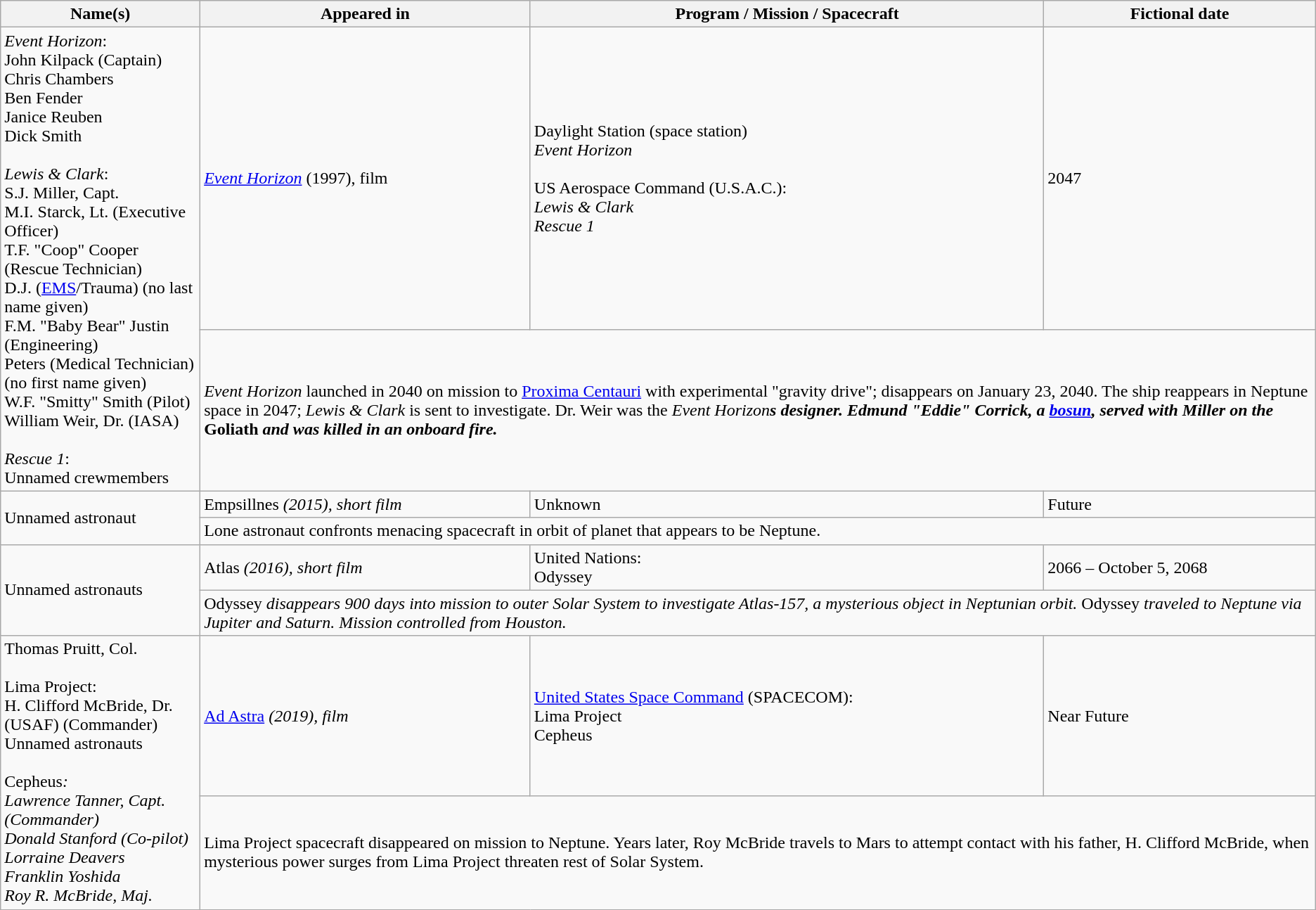<table Class="wikitable">
<tr>
<th>Name(s)</th>
<th>Appeared in</th>
<th>Program / Mission / Spacecraft</th>
<th>Fictional date</th>
</tr>
<tr>
<td rowspan="2"><em>Event Horizon</em>:<br>John Kilpack (Captain)<br>Chris Chambers<br>Ben Fender<br>Janice Reuben<br>Dick Smith<br><br><em>Lewis & Clark</em>:<br>S.J. Miller, Capt.<br>M.I. Starck, Lt. (Executive Officer)<br>T.F. "Coop" Cooper (Rescue Technician)<br>D.J. (<a href='#'>EMS</a>/Trauma) (no last name given)<br>F.M. "Baby Bear" Justin (Engineering)<br>Peters (Medical Technician) (no first name given)<br>W.F. "Smitty" Smith (Pilot)<br>William Weir, Dr. (IASA)<br><br><em>Rescue 1</em>:<br>Unnamed crewmembers</td>
<td><em><a href='#'>Event Horizon</a></em> (1997), film</td>
<td>Daylight Station (space station)<br><em>Event Horizon</em><br><br>US Aerospace Command (U.S.A.C.):<br><em>Lewis & Clark</em><br><em>Rescue 1</em></td>
<td>2047</td>
</tr>
<tr>
<td colspan="3"><em>Event Horizon</em> launched in 2040 on mission to <a href='#'>Proxima Centauri</a> with experimental "gravity drive"; disappears on January 23, 2040. The ship reappears in Neptune space in 2047; <em>Lewis & Clark</em> is sent to investigate. Dr. Weir was the <em>Event Horizon<strong>s designer. Edmund "Eddie" Corrick, a <a href='#'>bosun</a>, served with Miller on the </em>Goliath<em> and was killed in an onboard fire.</td>
</tr>
<tr>
<td rowspan="2">Unnamed astronaut</td>
<td></em>Empsillnes<em> (2015), short film</td>
<td>Unknown</td>
<td>Future</td>
</tr>
<tr>
<td colspan="3">Lone astronaut confronts menacing spacecraft in orbit of planet that appears to be Neptune.</td>
</tr>
<tr>
<td rowspan="2">Unnamed astronauts</td>
<td></em>Atlas<em> (2016), short film</td>
<td>United Nations:<br></em>Odyssey<em></td>
<td>2066 – October 5, 2068</td>
</tr>
<tr>
<td colspan="3"></em>Odyssey<em> disappears 900 days into mission to outer Solar System to investigate Atlas-157, a mysterious object in Neptunian orbit. </em>Odyssey<em> traveled to Neptune via Jupiter and Saturn. Mission controlled from Houston.</td>
</tr>
<tr>
<td rowspan="2">Thomas Pruitt, Col.<br><br>Lima Project:<br>H. Clifford McBride, Dr. (USAF) (Commander)<br>Unnamed astronauts<br><br></em>Cepheus<em>:<br>Lawrence Tanner, Capt. (Commander)<br>Donald Stanford (Co-pilot)<br>Lorraine Deavers<br>Franklin Yoshida<br>Roy R. McBride, Maj.</td>
<td></em><a href='#'>Ad Astra</a><em> (2019), film</td>
<td><a href='#'>United States Space Command</a> (SPACECOM):<br>Lima Project<br></em>Cepheus<em></td>
<td>Near Future</td>
</tr>
<tr>
<td colspan="3">Lima Project spacecraft disappeared on mission to Neptune. Years later, Roy McBride travels to Mars to attempt contact with his father, H. Clifford McBride, when mysterious power surges from Lima Project threaten rest of Solar System.</td>
</tr>
</table>
